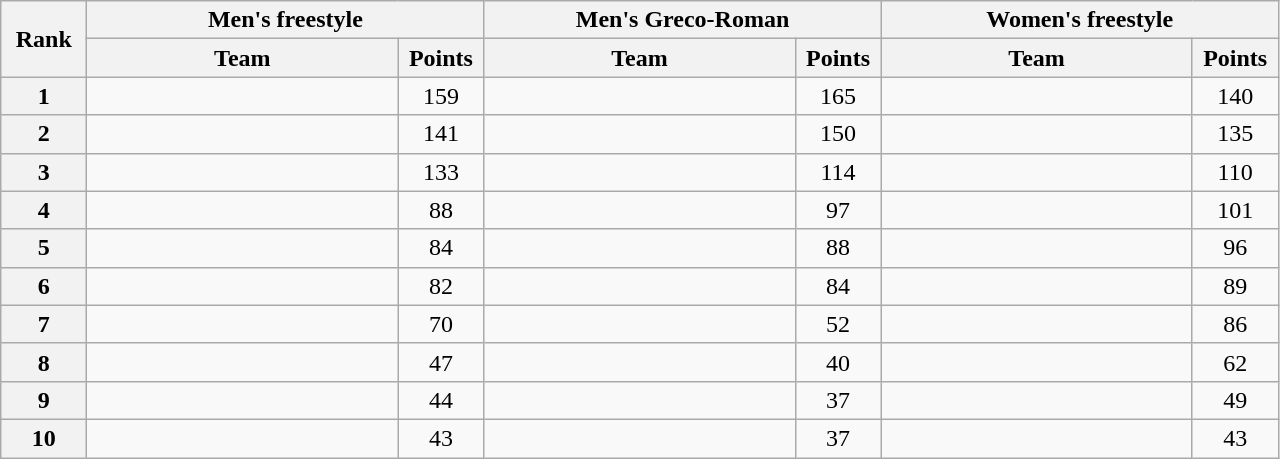<table class="wikitable" style="text-align:center;">
<tr>
<th width=50 rowspan="2">Rank</th>
<th colspan="2">Men's freestyle</th>
<th colspan="2">Men's Greco-Roman</th>
<th colspan="2">Women's freestyle</th>
</tr>
<tr>
<th width=200>Team</th>
<th width=50>Points</th>
<th width=200>Team</th>
<th width=50>Points</th>
<th width=200>Team</th>
<th width=50>Points</th>
</tr>
<tr>
<th>1</th>
<td align=left></td>
<td>159</td>
<td align=left></td>
<td>165</td>
<td align=left></td>
<td>140</td>
</tr>
<tr>
<th>2</th>
<td align=left></td>
<td>141</td>
<td align=left></td>
<td>150</td>
<td align=left></td>
<td>135</td>
</tr>
<tr>
<th>3</th>
<td align=left></td>
<td>133</td>
<td align=left></td>
<td>114</td>
<td align=left></td>
<td>110</td>
</tr>
<tr>
<th>4</th>
<td align=left></td>
<td>88</td>
<td align=left></td>
<td>97</td>
<td align=left></td>
<td>101</td>
</tr>
<tr>
<th>5</th>
<td align=left></td>
<td>84</td>
<td align=left></td>
<td>88</td>
<td align=left></td>
<td>96</td>
</tr>
<tr>
<th>6</th>
<td align=left></td>
<td>82</td>
<td align=left></td>
<td>84</td>
<td align=left></td>
<td>89</td>
</tr>
<tr>
<th>7</th>
<td align=left></td>
<td>70</td>
<td align=left></td>
<td>52</td>
<td align=left></td>
<td>86</td>
</tr>
<tr>
<th>8</th>
<td align=left></td>
<td>47</td>
<td align=left></td>
<td>40</td>
<td align=left></td>
<td>62</td>
</tr>
<tr>
<th>9</th>
<td align=left></td>
<td>44</td>
<td align=left></td>
<td>37</td>
<td align=left></td>
<td>49</td>
</tr>
<tr>
<th>10</th>
<td align=left></td>
<td>43</td>
<td align=left></td>
<td>37</td>
<td align=left></td>
<td>43</td>
</tr>
</table>
